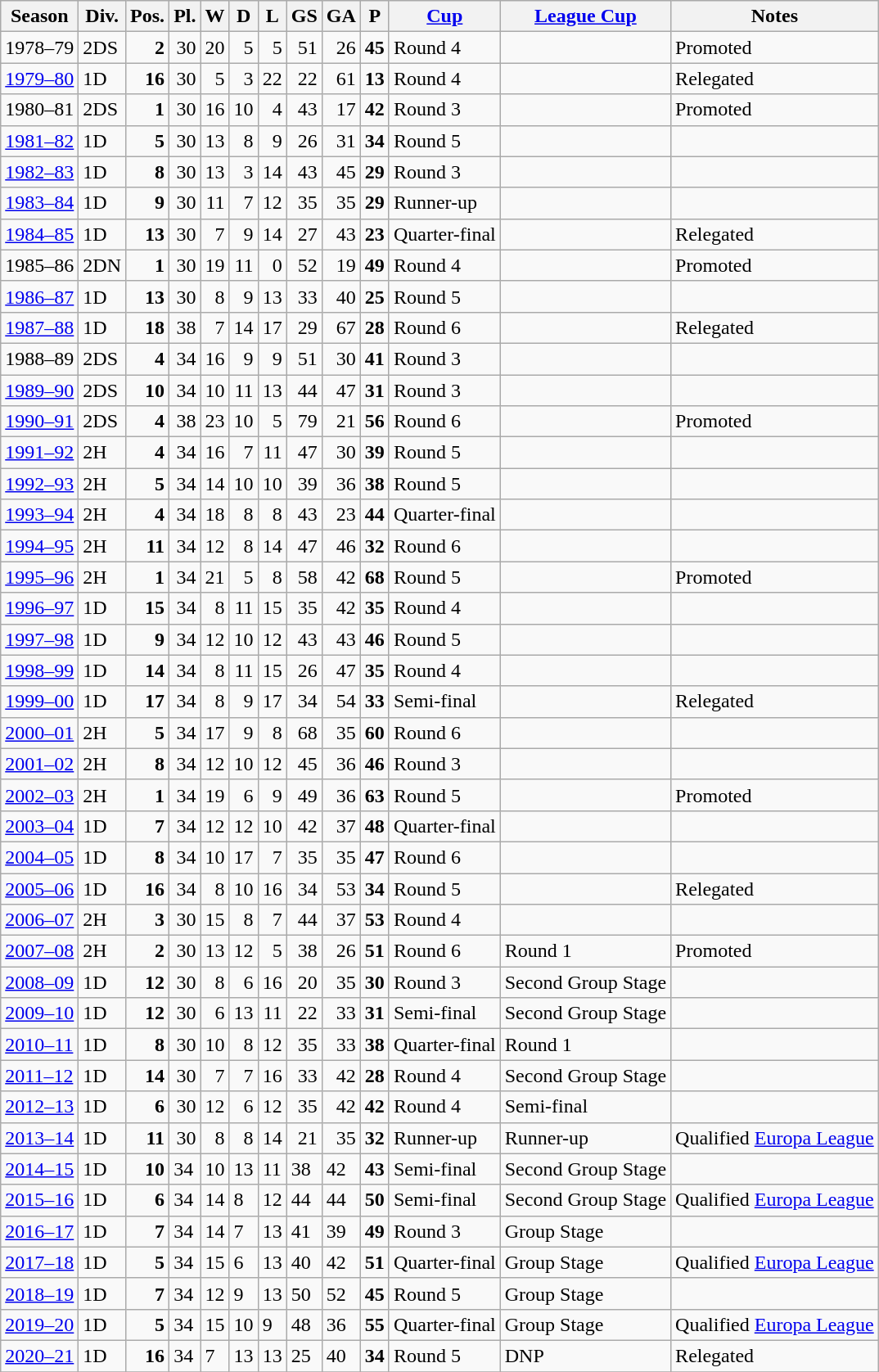<table class="wikitable">
<tr style="background:#efefef;">
<th>Season</th>
<th>Div.</th>
<th>Pos.</th>
<th>Pl.</th>
<th>W</th>
<th>D</th>
<th>L</th>
<th>GS</th>
<th>GA</th>
<th>P</th>
<th><a href='#'>Cup</a></th>
<th><a href='#'>League Cup</a></th>
<th>Notes</th>
</tr>
<tr>
<td>1978–79</td>
<td>2DS</td>
<td align=right><strong>2</strong></td>
<td align=right>30</td>
<td align=right>20</td>
<td align=right>5</td>
<td align=right>5</td>
<td align=right>51</td>
<td align=right>26</td>
<td align=right><strong>45</strong></td>
<td>Round 4</td>
<td></td>
<td>Promoted</td>
</tr>
<tr>
<td><a href='#'>1979–80</a></td>
<td>1D</td>
<td align=right><strong>16</strong></td>
<td align=right>30</td>
<td align=right>5</td>
<td align=right>3</td>
<td align=right>22</td>
<td align=right>22</td>
<td align=right>61</td>
<td align=right><strong>13</strong></td>
<td>Round 4</td>
<td></td>
<td>Relegated</td>
</tr>
<tr>
<td>1980–81</td>
<td>2DS</td>
<td align=right><strong>1</strong></td>
<td align=right>30</td>
<td align=right>16</td>
<td align=right>10</td>
<td align=right>4</td>
<td align=right>43</td>
<td align=right>17</td>
<td align=right><strong>42</strong></td>
<td>Round 3</td>
<td></td>
<td>Promoted</td>
</tr>
<tr>
<td><a href='#'>1981–82</a></td>
<td>1D</td>
<td align=right><strong>5</strong></td>
<td align=right>30</td>
<td align=right>13</td>
<td align=right>8</td>
<td align=right>9</td>
<td align=right>26</td>
<td align=right>31</td>
<td align=right><strong>34</strong></td>
<td>Round 5</td>
<td></td>
<td></td>
</tr>
<tr>
<td><a href='#'>1982–83</a></td>
<td>1D</td>
<td align=right><strong>8</strong></td>
<td align=right>30</td>
<td align=right>13</td>
<td align=right>3</td>
<td align=right>14</td>
<td align=right>43</td>
<td align=right>45</td>
<td align=right><strong>29</strong></td>
<td>Round 3</td>
<td></td>
<td></td>
</tr>
<tr>
<td><a href='#'>1983–84</a></td>
<td>1D</td>
<td align=right><strong>9</strong></td>
<td align=right>30</td>
<td align=right>11</td>
<td align=right>7</td>
<td align=right>12</td>
<td align=right>35</td>
<td align=right>35</td>
<td align=right><strong>29</strong></td>
<td>Runner-up</td>
<td></td>
<td></td>
</tr>
<tr>
<td><a href='#'>1984–85</a></td>
<td>1D</td>
<td align=right><strong>13</strong></td>
<td align=right>30</td>
<td align=right>7</td>
<td align=right>9</td>
<td align=right>14</td>
<td align=right>27</td>
<td align=right>43</td>
<td align=right><strong>23</strong></td>
<td>Quarter-final</td>
<td></td>
<td>Relegated</td>
</tr>
<tr>
<td>1985–86</td>
<td>2DN</td>
<td align=right><strong>1</strong></td>
<td align=right>30</td>
<td align=right>19</td>
<td align=right>11</td>
<td align=right>0</td>
<td align=right>52</td>
<td align=right>19</td>
<td align=right><strong>49</strong></td>
<td>Round 4</td>
<td></td>
<td>Promoted</td>
</tr>
<tr>
<td><a href='#'>1986–87</a></td>
<td>1D</td>
<td align=right><strong>13</strong></td>
<td align=right>30</td>
<td align=right>8</td>
<td align=right>9</td>
<td align=right>13</td>
<td align=right>33</td>
<td align=right>40</td>
<td align=right><strong>25</strong></td>
<td>Round 5</td>
<td></td>
<td></td>
</tr>
<tr>
<td><a href='#'>1987–88</a></td>
<td>1D</td>
<td align=right><strong>18</strong></td>
<td align=right>38</td>
<td align=right>7</td>
<td align=right>14</td>
<td align=right>17</td>
<td align=right>29</td>
<td align=right>67</td>
<td align=right><strong>28</strong></td>
<td>Round 6</td>
<td></td>
<td>Relegated</td>
</tr>
<tr>
<td>1988–89</td>
<td>2DS</td>
<td align=right><strong>4</strong></td>
<td align=right>34</td>
<td align=right>16</td>
<td align=right>9</td>
<td align=right>9</td>
<td align=right>51</td>
<td align=right>30</td>
<td align=right><strong>41</strong></td>
<td>Round 3</td>
<td></td>
<td></td>
</tr>
<tr>
<td><a href='#'>1989–90</a></td>
<td>2DS</td>
<td align=right><strong>10</strong></td>
<td align=right>34</td>
<td align=right>10</td>
<td align=right>11</td>
<td align=right>13</td>
<td align=right>44</td>
<td align=right>47</td>
<td align=right><strong>31</strong></td>
<td>Round 3</td>
<td></td>
<td></td>
</tr>
<tr>
<td><a href='#'>1990–91</a></td>
<td>2DS</td>
<td align=right><strong>4</strong></td>
<td align=right>38</td>
<td align=right>23</td>
<td align=right>10</td>
<td align=right>5</td>
<td align=right>79</td>
<td align=right>21</td>
<td align=right><strong>56</strong></td>
<td>Round 6</td>
<td></td>
<td>Promoted</td>
</tr>
<tr>
<td><a href='#'>1991–92</a></td>
<td>2H</td>
<td align=right><strong>4</strong></td>
<td align=right>34</td>
<td align=right>16</td>
<td align=right>7</td>
<td align=right>11</td>
<td align=right>47</td>
<td align=right>30</td>
<td align=right><strong>39</strong></td>
<td>Round 5</td>
<td></td>
<td></td>
</tr>
<tr>
<td><a href='#'>1992–93</a></td>
<td>2H</td>
<td align=right><strong>5</strong></td>
<td align=right>34</td>
<td align=right>14</td>
<td align=right>10</td>
<td align=right>10</td>
<td align=right>39</td>
<td align=right>36</td>
<td align=right><strong>38</strong></td>
<td>Round 5</td>
<td></td>
<td></td>
</tr>
<tr>
<td><a href='#'>1993–94</a></td>
<td>2H</td>
<td align=right><strong>4</strong></td>
<td align=right>34</td>
<td align=right>18</td>
<td align=right>8</td>
<td align=right>8</td>
<td align=right>43</td>
<td align=right>23</td>
<td align=right><strong>44</strong></td>
<td>Quarter-final</td>
<td></td>
<td></td>
</tr>
<tr>
<td><a href='#'>1994–95</a></td>
<td>2H</td>
<td align=right><strong>11</strong></td>
<td align=right>34</td>
<td align=right>12</td>
<td align=right>8</td>
<td align=right>14</td>
<td align=right>47</td>
<td align=right>46</td>
<td align=right><strong>32</strong></td>
<td>Round 6</td>
<td></td>
<td></td>
</tr>
<tr>
<td><a href='#'>1995–96</a></td>
<td>2H</td>
<td align=right><strong>1</strong></td>
<td align=right>34</td>
<td align=right>21</td>
<td align=right>5</td>
<td align=right>8</td>
<td align=right>58</td>
<td align=right>42</td>
<td align=right><strong>68</strong></td>
<td>Round 5</td>
<td></td>
<td>Promoted</td>
</tr>
<tr>
<td><a href='#'>1996–97</a></td>
<td>1D</td>
<td align=right><strong>15</strong></td>
<td align=right>34</td>
<td align=right>8</td>
<td align=right>11</td>
<td align=right>15</td>
<td align=right>35</td>
<td align=right>42</td>
<td align=right><strong>35</strong></td>
<td>Round 4</td>
<td></td>
<td></td>
</tr>
<tr>
<td><a href='#'>1997–98</a></td>
<td>1D</td>
<td align=right><strong>9</strong></td>
<td align=right>34</td>
<td align=right>12</td>
<td align=right>10</td>
<td align=right>12</td>
<td align=right>43</td>
<td align=right>43</td>
<td align=right><strong>46</strong></td>
<td>Round 5</td>
<td></td>
<td></td>
</tr>
<tr>
<td><a href='#'>1998–99</a></td>
<td>1D</td>
<td align=right><strong>14</strong></td>
<td align=right>34</td>
<td align=right>8</td>
<td align=right>11</td>
<td align=right>15</td>
<td align=right>26</td>
<td align=right>47</td>
<td align=right><strong>35</strong></td>
<td>Round 4</td>
<td></td>
<td></td>
</tr>
<tr>
<td><a href='#'>1999–00</a></td>
<td>1D</td>
<td align=right><strong>17</strong></td>
<td align=right>34</td>
<td align=right>8</td>
<td align=right>9</td>
<td align=right>17</td>
<td align=right>34</td>
<td align=right>54</td>
<td align=right><strong>33</strong></td>
<td>Semi-final</td>
<td></td>
<td>Relegated</td>
</tr>
<tr>
<td><a href='#'>2000–01</a></td>
<td>2H</td>
<td align=right><strong>5</strong></td>
<td align=right>34</td>
<td align=right>17</td>
<td align=right>9</td>
<td align=right>8</td>
<td align=right>68</td>
<td align=right>35</td>
<td align=right><strong>60</strong></td>
<td>Round 6</td>
<td></td>
<td></td>
</tr>
<tr>
<td><a href='#'>2001–02</a></td>
<td>2H</td>
<td align=right><strong>8</strong></td>
<td align=right>34</td>
<td align=right>12</td>
<td align=right>10</td>
<td align=right>12</td>
<td align=right>45</td>
<td align=right>36</td>
<td align=right><strong>46</strong></td>
<td>Round 3</td>
<td></td>
<td></td>
</tr>
<tr>
<td><a href='#'>2002–03</a></td>
<td>2H</td>
<td align=right><strong>1</strong></td>
<td align=right>34</td>
<td align=right>19</td>
<td align=right>6</td>
<td align=right>9</td>
<td align=right>49</td>
<td align=right>36</td>
<td align=right><strong>63</strong></td>
<td>Round 5</td>
<td></td>
<td>Promoted</td>
</tr>
<tr>
<td><a href='#'>2003–04</a></td>
<td>1D</td>
<td align=right><strong>7</strong></td>
<td align=right>34</td>
<td align=right>12</td>
<td align=right>12</td>
<td align=right>10</td>
<td align=right>42</td>
<td align=right>37</td>
<td align=right><strong>48</strong></td>
<td>Quarter-final</td>
<td></td>
<td></td>
</tr>
<tr>
<td><a href='#'>2004–05</a></td>
<td>1D</td>
<td align=right><strong>8</strong></td>
<td align=right>34</td>
<td align=right>10</td>
<td align=right>17</td>
<td align=right>7</td>
<td align=right>35</td>
<td align=right>35</td>
<td align=right><strong>47</strong></td>
<td>Round 6</td>
<td></td>
<td></td>
</tr>
<tr>
<td><a href='#'>2005–06</a></td>
<td>1D</td>
<td align=right><strong>16</strong></td>
<td align=right>34</td>
<td align=right>8</td>
<td align=right>10</td>
<td align=right>16</td>
<td align=right>34</td>
<td align=right>53</td>
<td align=right><strong>34</strong></td>
<td>Round 5</td>
<td></td>
<td>Relegated</td>
</tr>
<tr>
<td><a href='#'>2006–07</a></td>
<td>2H</td>
<td align=right><strong>3</strong></td>
<td align=right>30</td>
<td align=right>15</td>
<td align=right>8</td>
<td align=right>7</td>
<td align=right>44</td>
<td align=right>37</td>
<td align=right><strong>53</strong></td>
<td>Round 4</td>
<td></td>
<td></td>
</tr>
<tr>
<td><a href='#'>2007–08</a></td>
<td>2H</td>
<td align=right><strong>2</strong></td>
<td align=right>30</td>
<td align=right>13</td>
<td align=right>12</td>
<td align=right>5</td>
<td align=right>38</td>
<td align=right>26</td>
<td align=right><strong>51</strong></td>
<td>Round 6</td>
<td>Round 1</td>
<td>Promoted</td>
</tr>
<tr>
<td><a href='#'>2008–09</a></td>
<td>1D</td>
<td align=right><strong>12</strong></td>
<td align=right>30</td>
<td align=right>8</td>
<td align=right>6</td>
<td align=right>16</td>
<td align=right>20</td>
<td align=right>35</td>
<td align=right><strong>30</strong></td>
<td>Round 3</td>
<td>Second Group Stage</td>
<td></td>
</tr>
<tr>
<td><a href='#'>2009–10</a></td>
<td>1D</td>
<td align=right><strong>12</strong></td>
<td align=right>30</td>
<td align=right>6</td>
<td align=right>13</td>
<td align=right>11</td>
<td align=right>22</td>
<td align=right>33</td>
<td align=right><strong>31</strong></td>
<td>Semi-final</td>
<td>Second Group Stage</td>
<td></td>
</tr>
<tr>
<td><a href='#'>2010–11</a></td>
<td>1D</td>
<td align=right><strong>8</strong></td>
<td align=right>30</td>
<td align=right>10</td>
<td align=right>8</td>
<td align=right>12</td>
<td align=right>35</td>
<td align=right>33</td>
<td align=right><strong>38</strong></td>
<td>Quarter-final</td>
<td>Round 1</td>
<td></td>
</tr>
<tr>
<td><a href='#'>2011–12</a></td>
<td>1D</td>
<td align=right><strong>14</strong></td>
<td align=right>30</td>
<td align=right>7</td>
<td align=right>7</td>
<td align=right>16</td>
<td align=right>33</td>
<td align=right>42</td>
<td align=right><strong>28</strong></td>
<td>Round 4</td>
<td>Second Group Stage</td>
<td></td>
</tr>
<tr>
<td><a href='#'>2012–13</a></td>
<td>1D</td>
<td align=right><strong>6</strong></td>
<td align=right>30</td>
<td align=right>12</td>
<td align=right>6</td>
<td align=right>12</td>
<td align=right>35</td>
<td align=right>42</td>
<td align=right><strong>42</strong></td>
<td>Round 4</td>
<td>Semi-final</td>
<td></td>
</tr>
<tr>
<td><a href='#'>2013–14</a></td>
<td>1D</td>
<td align=right><strong>11</strong></td>
<td align=right>30</td>
<td align=right>8</td>
<td align=right>8</td>
<td align=right>14</td>
<td align=right>21</td>
<td align=right>35</td>
<td align=right><strong>32</strong></td>
<td>Runner-up</td>
<td>Runner-up</td>
<td>Qualified <a href='#'>Europa League</a>  </td>
</tr>
<tr>
<td><a href='#'>2014–15</a></td>
<td>1D</td>
<td align=right><strong>10</strong></td>
<td>34</td>
<td>10</td>
<td>13</td>
<td>11</td>
<td>38</td>
<td>42</td>
<td><strong>43</strong></td>
<td>Semi-final</td>
<td>Second Group Stage</td>
<td></td>
</tr>
<tr>
<td><a href='#'>2015–16</a></td>
<td>1D</td>
<td align=right><strong>6</strong></td>
<td>34</td>
<td>14</td>
<td>8</td>
<td>12</td>
<td>44</td>
<td>44</td>
<td><strong>50</strong></td>
<td>Semi-final</td>
<td>Second Group Stage</td>
<td>Qualified <a href='#'>Europa League</a></td>
</tr>
<tr>
<td><a href='#'>2016–17</a></td>
<td>1D</td>
<td align=right><strong>7</strong></td>
<td>34</td>
<td>14</td>
<td>7</td>
<td>13</td>
<td>41</td>
<td>39</td>
<td><strong>49</strong></td>
<td>Round 3</td>
<td>Group Stage</td>
<td></td>
</tr>
<tr>
<td><a href='#'>2017–18</a></td>
<td>1D</td>
<td align=right><strong>5</strong></td>
<td>34</td>
<td>15</td>
<td>6</td>
<td>13</td>
<td>40</td>
<td>42</td>
<td><strong>51</strong></td>
<td>Quarter-final</td>
<td>Group Stage</td>
<td>Qualified <a href='#'>Europa League</a> </td>
</tr>
<tr>
<td><a href='#'>2018–19</a></td>
<td>1D</td>
<td align=right><strong>7</strong></td>
<td>34</td>
<td>12</td>
<td>9</td>
<td>13</td>
<td>50</td>
<td>52</td>
<td><strong>45</strong></td>
<td>Round 5</td>
<td>Group Stage</td>
<td></td>
</tr>
<tr>
<td><a href='#'>2019–20</a></td>
<td>1D</td>
<td align=right><strong>5</strong></td>
<td>34</td>
<td>15</td>
<td>10</td>
<td>9</td>
<td>48</td>
<td>36</td>
<td><strong>55</strong></td>
<td>Quarter-final</td>
<td>Group Stage</td>
<td>Qualified <a href='#'>Europa League</a> </td>
</tr>
<tr>
<td><a href='#'>2020–21</a></td>
<td>1D</td>
<td align=right><strong>16</strong></td>
<td>34</td>
<td>7</td>
<td>13</td>
<td>13</td>
<td>25</td>
<td>40</td>
<td><strong>34</strong></td>
<td>Round 5</td>
<td>DNP</td>
<td>Relegated</td>
</tr>
<tr>
</tr>
</table>
